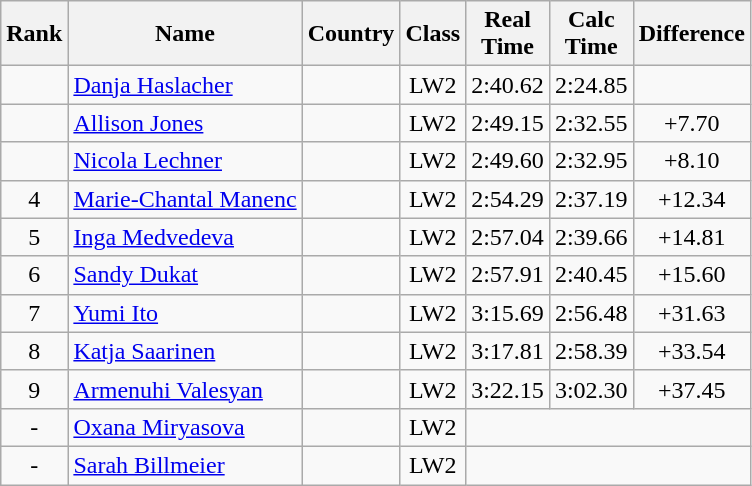<table class="wikitable sortable" style="text-align:center">
<tr>
<th>Rank</th>
<th>Name</th>
<th>Country</th>
<th>Class</th>
<th>Real<br>Time</th>
<th>Calc<br>Time</th>
<th Class="unsortable">Difference</th>
</tr>
<tr>
<td></td>
<td align=left><a href='#'>Danja Haslacher</a></td>
<td align=left></td>
<td>LW2</td>
<td>2:40.62</td>
<td>2:24.85</td>
</tr>
<tr>
<td></td>
<td align=left><a href='#'>Allison Jones</a></td>
<td align=left></td>
<td>LW2</td>
<td>2:49.15</td>
<td>2:32.55</td>
<td>+7.70</td>
</tr>
<tr>
<td></td>
<td align=left><a href='#'>Nicola Lechner</a></td>
<td align=left></td>
<td>LW2</td>
<td>2:49.60</td>
<td>2:32.95</td>
<td>+8.10</td>
</tr>
<tr>
<td>4</td>
<td align=left><a href='#'>Marie-Chantal Manenc</a></td>
<td align=left></td>
<td>LW2</td>
<td>2:54.29</td>
<td>2:37.19</td>
<td>+12.34</td>
</tr>
<tr>
<td>5</td>
<td align=left><a href='#'>Inga Medvedeva</a></td>
<td align=left></td>
<td>LW2</td>
<td>2:57.04</td>
<td>2:39.66</td>
<td>+14.81</td>
</tr>
<tr>
<td>6</td>
<td align=left><a href='#'>Sandy Dukat</a></td>
<td align=left></td>
<td>LW2</td>
<td>2:57.91</td>
<td>2:40.45</td>
<td>+15.60</td>
</tr>
<tr>
<td>7</td>
<td align=left><a href='#'>Yumi Ito</a></td>
<td align=left></td>
<td>LW2</td>
<td>3:15.69</td>
<td>2:56.48</td>
<td>+31.63</td>
</tr>
<tr>
<td>8</td>
<td align=left><a href='#'>Katja Saarinen</a></td>
<td align=left></td>
<td>LW2</td>
<td>3:17.81</td>
<td>2:58.39</td>
<td>+33.54</td>
</tr>
<tr>
<td>9</td>
<td align=left><a href='#'>Armenuhi Valesyan</a></td>
<td align=left></td>
<td>LW2</td>
<td>3:22.15</td>
<td>3:02.30</td>
<td>+37.45</td>
</tr>
<tr>
<td>-</td>
<td align=left><a href='#'>Oxana Miryasova</a></td>
<td align=left></td>
<td>LW2</td>
<td colspan=3></td>
</tr>
<tr>
<td>-</td>
<td align=left><a href='#'>Sarah Billmeier</a></td>
<td align=left></td>
<td>LW2</td>
<td colspan=3></td>
</tr>
</table>
